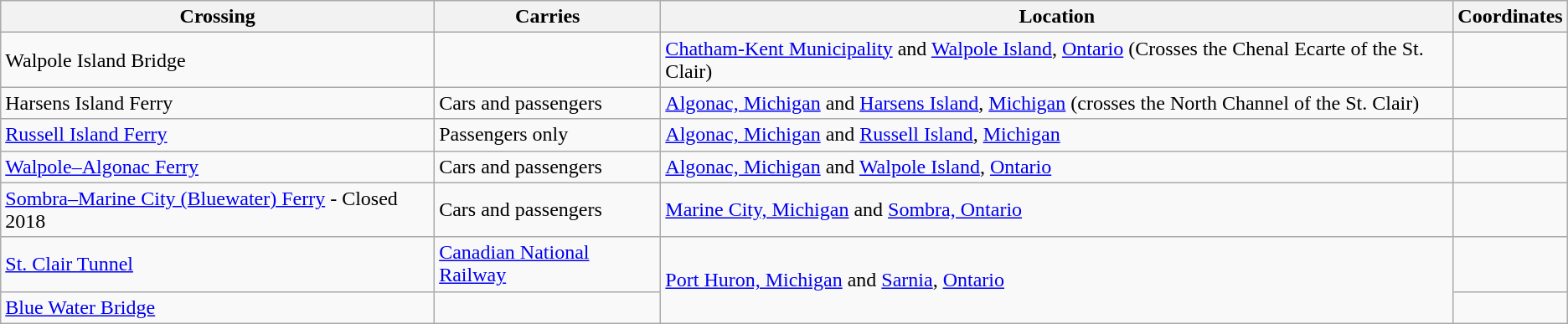<table class=wikitable>
<tr>
<th>Crossing</th>
<th>Carries</th>
<th>Location</th>
<th>Coordinates</th>
</tr>
<tr>
<td>Walpole Island Bridge</td>
<td></td>
<td><a href='#'>Chatham-Kent Municipality</a> and <a href='#'>Walpole Island</a>, <a href='#'>Ontario</a> (Crosses the Chenal Ecarte of the St. Clair)</td>
<td></td>
</tr>
<tr>
<td>Harsens Island Ferry</td>
<td>Cars and passengers</td>
<td><a href='#'>Algonac, Michigan</a> and <a href='#'>Harsens Island</a>, <a href='#'>Michigan</a> (crosses the North Channel of the St. Clair)</td>
<td></td>
</tr>
<tr>
<td><a href='#'>Russell Island Ferry</a></td>
<td>Passengers only</td>
<td><a href='#'>Algonac, Michigan</a> and <a href='#'>Russell Island</a>, <a href='#'>Michigan</a></td>
<td></td>
</tr>
<tr>
<td><a href='#'>Walpole–Algonac Ferry</a></td>
<td>Cars and passengers</td>
<td><a href='#'>Algonac, Michigan</a> and <a href='#'>Walpole Island</a>, <a href='#'>Ontario</a></td>
<td></td>
</tr>
<tr>
<td><a href='#'>Sombra–Marine City (Bluewater) Ferry</a> - Closed 2018</td>
<td>Cars and passengers</td>
<td><a href='#'>Marine City, Michigan</a> and <a href='#'>Sombra, Ontario</a></td>
<td></td>
</tr>
<tr>
<td><a href='#'>St. Clair Tunnel</a></td>
<td><a href='#'>Canadian National Railway</a></td>
<td rowspan=2><a href='#'>Port Huron, Michigan</a> and <a href='#'>Sarnia</a>, <a href='#'>Ontario</a></td>
<td></td>
</tr>
<tr>
<td><a href='#'>Blue Water Bridge</a></td>
<td><br></td>
<td></td>
</tr>
</table>
